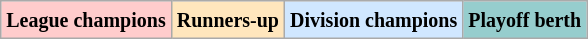<table class="wikitable">
<tr>
<td bgcolor="#FFCCCC"><small><strong>League champions</strong></small></td>
<td bgcolor="#FFE6BD"><small><strong>Runners-up</strong></small></td>
<td bgcolor="#D0E7FF"><small><strong>Division champions</strong></small></td>
<td bgcolor="#96CDCD"><small><strong>Playoff berth</strong></small></td>
</tr>
</table>
